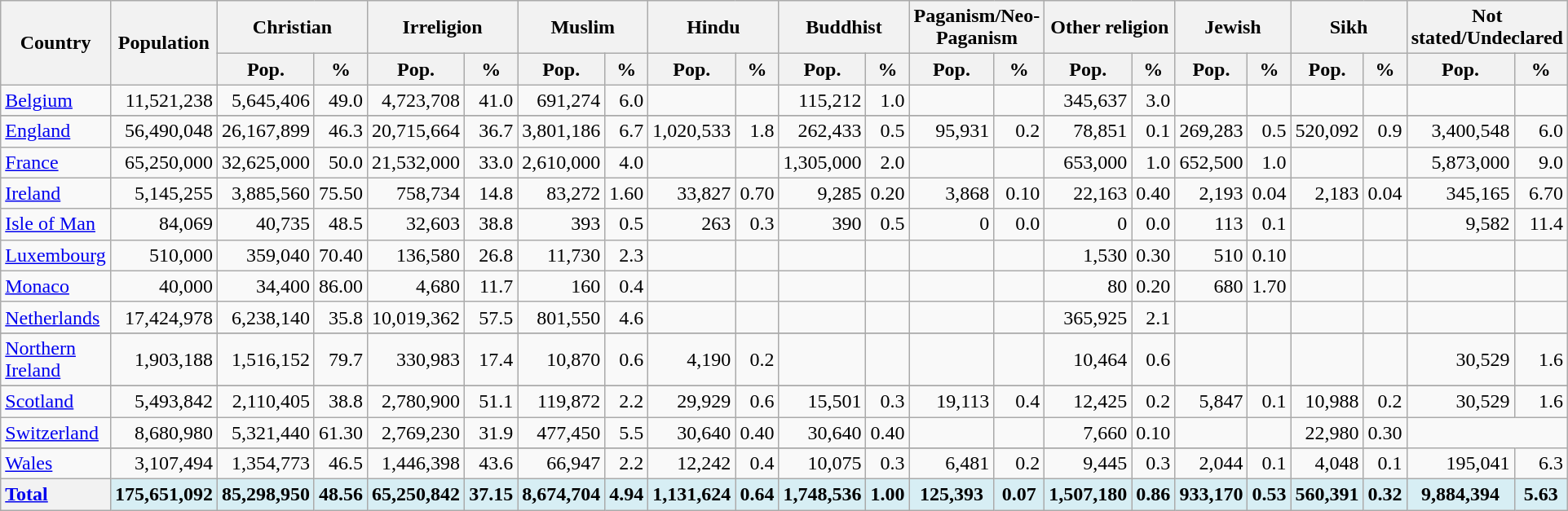<table class="wikitable sortable">
<tr>
<th rowspan="2">Country<noinclude></noinclude></th>
<th rowspan="2" data-sort-type="number">Population</th>
<th colspan="2" data-sort-type="number">Christian</th>
<th colspan="2" data-sort-type="number">Irreligion</th>
<th colspan="2" data-sort-type="number">Muslim</th>
<th colspan="2" data-sort-type="number">Hindu</th>
<th colspan="2" data-sort-type="number">Buddhist</th>
<th colspan="2" data-sort-type="number">Paganism/Neo-Paganism</th>
<th colspan="2" data-sort-type="number">Other religion</th>
<th colspan="2" data-sort-type="number">Jewish</th>
<th colspan="2" data-sort-type="number">Sikh</th>
<th colspan="2" data-sort-type="number">Not stated/Undeclared</th>
</tr>
<tr>
<th>Pop.</th>
<th>%</th>
<th>Pop.</th>
<th>%</th>
<th>Pop.</th>
<th>%</th>
<th>Pop.</th>
<th>%</th>
<th>Pop.</th>
<th>%</th>
<th>Pop.</th>
<th>%</th>
<th>Pop.</th>
<th>%</th>
<th>Pop.</th>
<th>%</th>
<th>Pop.</th>
<th>%</th>
<th>Pop.</th>
<th>%</th>
</tr>
<tr style="text-align:right">
<td style="text-align:left"> <a href='#'>Belgium</a></td>
<td>11,521,238</td>
<td>5,645,406</td>
<td>49.0</td>
<td>4,723,708</td>
<td>41.0</td>
<td>691,274</td>
<td>6.0</td>
<td></td>
<td></td>
<td>115,212</td>
<td>1.0</td>
<td></td>
<td></td>
<td>345,637</td>
<td>3.0</td>
<td></td>
<td></td>
<td></td>
<td></td>
<td></td>
<td></td>
</tr>
<tr style="text-align:right">
</tr>
<tr style="text-align:right">
<td style="text-align:left"> <a href='#'>England</a></td>
<td>56,490,048</td>
<td>26,167,899</td>
<td>46.3</td>
<td>20,715,664</td>
<td>36.7</td>
<td>3,801,186</td>
<td>6.7</td>
<td>1,020,533</td>
<td>1.8</td>
<td>262,433</td>
<td>0.5</td>
<td>95,931</td>
<td>0.2</td>
<td>78,851</td>
<td>0.1</td>
<td>269,283</td>
<td>0.5</td>
<td>520,092</td>
<td>0.9</td>
<td>3,400,548</td>
<td>6.0</td>
</tr>
<tr style="text-align:right">
<td style="text-align:left"> <a href='#'>France</a></td>
<td>65,250,000</td>
<td>32,625,000</td>
<td>50.0</td>
<td>21,532,000</td>
<td>33.0</td>
<td>2,610,000</td>
<td>4.0</td>
<td></td>
<td></td>
<td>1,305,000</td>
<td>2.0</td>
<td></td>
<td></td>
<td>653,000</td>
<td>1.0</td>
<td>652,500</td>
<td>1.0</td>
<td></td>
<td></td>
<td>5,873,000</td>
<td>9.0</td>
</tr>
<tr style="text-align:right">
<td style="text-align:left"> <a href='#'>Ireland</a></td>
<td>5,145,255</td>
<td>3,885,560</td>
<td>75.50</td>
<td>758,734</td>
<td>14.8</td>
<td>83,272</td>
<td>1.60</td>
<td>33,827</td>
<td>0.70</td>
<td>9,285</td>
<td>0.20</td>
<td>3,868</td>
<td>0.10</td>
<td>22,163</td>
<td>0.40</td>
<td>2,193</td>
<td>0.04</td>
<td>2,183</td>
<td>0.04</td>
<td>345,165</td>
<td>6.70</td>
</tr>
<tr style="text-align:right">
<td style="text-align:left"> <a href='#'>Isle of Man</a></td>
<td>84,069</td>
<td>40,735</td>
<td>48.5</td>
<td>32,603</td>
<td>38.8</td>
<td>393</td>
<td>0.5</td>
<td>263</td>
<td>0.3</td>
<td>390</td>
<td>0.5</td>
<td>0</td>
<td>0.0</td>
<td>0</td>
<td>0.0</td>
<td>113</td>
<td>0.1</td>
<td></td>
<td></td>
<td>9,582</td>
<td>11.4</td>
</tr>
<tr style="text-align:right">
<td style="text-align:left"> <a href='#'>Luxembourg</a></td>
<td>510,000</td>
<td>359,040</td>
<td>70.40</td>
<td>136,580</td>
<td>26.8</td>
<td>11,730</td>
<td>2.3</td>
<td></td>
<td></td>
<td></td>
<td></td>
<td></td>
<td></td>
<td>1,530</td>
<td>0.30</td>
<td>510</td>
<td>0.10</td>
<td></td>
<td></td>
<td></td>
<td></td>
</tr>
<tr style="text-align:right">
<td style="text-align:left"> <a href='#'>Monaco</a></td>
<td>40,000</td>
<td>34,400</td>
<td>86.00</td>
<td>4,680</td>
<td>11.7</td>
<td>160</td>
<td>0.4</td>
<td></td>
<td></td>
<td></td>
<td></td>
<td></td>
<td></td>
<td>80</td>
<td>0.20</td>
<td>680</td>
<td>1.70</td>
<td></td>
<td></td>
<td></td>
<td></td>
</tr>
<tr style="text-align:right">
<td style="text-align:left"> <a href='#'>Netherlands</a></td>
<td>17,424,978</td>
<td>6,238,140</td>
<td>35.8</td>
<td>10,019,362</td>
<td>57.5</td>
<td>801,550</td>
<td>4.6</td>
<td></td>
<td></td>
<td></td>
<td></td>
<td></td>
<td></td>
<td>365,925</td>
<td>2.1</td>
<td></td>
<td></td>
<td></td>
<td></td>
<td></td>
<td></td>
</tr>
<tr style="text-align:right">
</tr>
<tr style="text-align:right">
<td style="text-align:left"> <a href='#'>Northern Ireland</a></td>
<td>1,903,188</td>
<td>1,516,152</td>
<td>79.7</td>
<td>330,983</td>
<td>17.4</td>
<td>10,870</td>
<td>0.6</td>
<td>4,190</td>
<td>0.2</td>
<td></td>
<td></td>
<td></td>
<td></td>
<td>10,464</td>
<td>0.6</td>
<td></td>
<td></td>
<td></td>
<td></td>
<td>30,529</td>
<td>1.6</td>
</tr>
<tr style="text-align:right">
</tr>
<tr style="text-align:right">
<td style="text-align:left"> <a href='#'>Scotland</a></td>
<td>5,493,842</td>
<td>2,110,405</td>
<td>38.8</td>
<td>2,780,900</td>
<td>51.1</td>
<td>119,872</td>
<td>2.2</td>
<td>29,929</td>
<td>0.6</td>
<td>15,501</td>
<td>0.3</td>
<td>19,113</td>
<td>0.4</td>
<td>12,425</td>
<td>0.2</td>
<td>5,847</td>
<td>0.1</td>
<td>10,988</td>
<td>0.2</td>
<td>30,529</td>
<td>1.6</td>
</tr>
<tr style="text-align:right">
<td style="text-align:left"> <a href='#'>Switzerland</a></td>
<td>8,680,980</td>
<td>5,321,440</td>
<td>61.30</td>
<td>2,769,230</td>
<td>31.9</td>
<td>477,450</td>
<td>5.5</td>
<td>30,640</td>
<td>0.40</td>
<td>30,640</td>
<td>0.40</td>
<td></td>
<td></td>
<td>7,660</td>
<td>0.10</td>
<td></td>
<td></td>
<td>22,980</td>
<td>0.30</td>
</tr>
<tr>
</tr>
<tr style="text-align:right">
</tr>
<tr style="text-align:right">
<td style="text-align:left"> <a href='#'>Wales</a></td>
<td>3,107,494</td>
<td>1,354,773</td>
<td>46.5</td>
<td>1,446,398</td>
<td>43.6</td>
<td>66,947</td>
<td>2.2</td>
<td>12,242</td>
<td>0.4</td>
<td>10,075</td>
<td>0.3</td>
<td>6,481</td>
<td>0.2</td>
<td>9,445</td>
<td>0.3</td>
<td>2,044</td>
<td>0.1</td>
<td>4,048</td>
<td>0.1</td>
<td>195,041</td>
<td>6.3</td>
</tr>
<tr style="text-align:right">
<th style="text-align:left" style="background:#D7EEF4"><strong><a href='#'>Total</a></strong></th>
<th style="background:#D7EEF4">175,651,092</th>
<th style="background:#D7EEF4">85,298,950</th>
<th style="background:#D7EEF4">48.56</th>
<th style="background:#D7EEF4">65,250,842</th>
<th style="background:#D7EEF4">37.15</th>
<th style="background:#D7EEF4">8,674,704</th>
<th style="background:#D7EEF4">4.94</th>
<th style="background:#D7EEF4">1,131,624</th>
<th style="background:#D7EEF4">0.64</th>
<th style="background:#D7EEF4">1,748,536</th>
<th style="background:#D7EEF4">1.00</th>
<th style="background:#D7EEF4">125,393</th>
<th style="background:#D7EEF4">0.07</th>
<th style="background:#D7EEF4">1,507,180</th>
<th style="background:#D7EEF4">0.86</th>
<th style="background:#D7EEF4">933,170</th>
<th style="background:#D7EEF4">0.53</th>
<th style="background:#D7EEF4">560,391</th>
<th style="background:#D7EEF4">0.32</th>
<th style="background:#D7EEF4">9,884,394</th>
<th style="background:#D7EEF4">5.63</th>
</tr>
</table>
